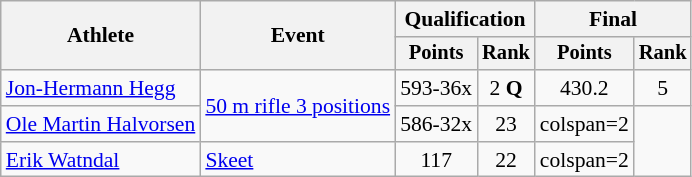<table class="wikitable" style="font-size:90%">
<tr>
<th rowspan="2">Athlete</th>
<th rowspan="2">Event</th>
<th colspan=2>Qualification</th>
<th colspan=2>Final</th>
</tr>
<tr style="font-size:95%">
<th>Points</th>
<th>Rank</th>
<th>Points</th>
<th>Rank</th>
</tr>
<tr align=center>
<td align=left><a href='#'>Jon-Hermann Hegg</a></td>
<td align=left rowspan=2><a href='#'>50 m rifle 3 positions</a></td>
<td>593-36x</td>
<td>2 <strong>Q</strong></td>
<td>430.2</td>
<td>5</td>
</tr>
<tr align=center>
<td align=left><a href='#'>Ole Martin Halvorsen</a></td>
<td>586-32x</td>
<td>23</td>
<td>colspan=2 </td>
</tr>
<tr align=center>
<td align=left><a href='#'>Erik Watndal</a></td>
<td align=left><a href='#'>Skeet</a></td>
<td>117</td>
<td>22</td>
<td>colspan=2 </td>
</tr>
</table>
